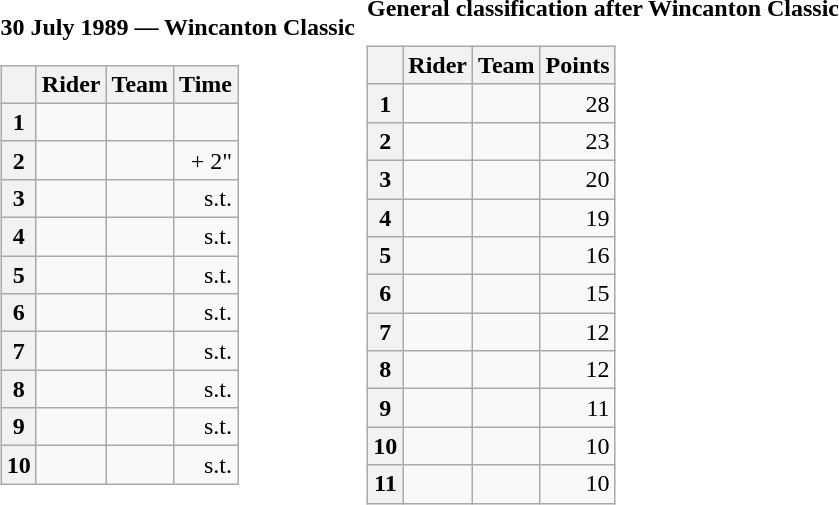<table>
<tr>
<td><strong>30 July 1989 — Wincanton Classic </strong><br><table class="wikitable">
<tr>
<th></th>
<th>Rider</th>
<th>Team</th>
<th>Time</th>
</tr>
<tr>
<th>1</th>
<td></td>
<td></td>
<td align="right"></td>
</tr>
<tr>
<th>2</th>
<td></td>
<td></td>
<td align="right">+ 2"</td>
</tr>
<tr>
<th>3</th>
<td></td>
<td></td>
<td align="right">s.t.</td>
</tr>
<tr>
<th>4</th>
<td></td>
<td></td>
<td align="right">s.t.</td>
</tr>
<tr>
<th>5</th>
<td></td>
<td></td>
<td align="right">s.t.</td>
</tr>
<tr>
<th>6</th>
<td></td>
<td></td>
<td align="right">s.t.</td>
</tr>
<tr>
<th>7</th>
<td></td>
<td></td>
<td align="right">s.t.</td>
</tr>
<tr>
<th>8</th>
<td></td>
<td></td>
<td align="right">s.t.</td>
</tr>
<tr>
<th>9</th>
<td></td>
<td></td>
<td align="right">s.t.</td>
</tr>
<tr>
<th>10</th>
<td></td>
<td></td>
<td align="right">s.t.</td>
</tr>
</table>
</td>
<td></td>
<td><strong>General classification after Wincanton Classic</strong><br><table class="wikitable">
<tr>
<th></th>
<th>Rider</th>
<th>Team</th>
<th>Points</th>
</tr>
<tr>
<th>1</th>
<td> </td>
<td></td>
<td align="right">28</td>
</tr>
<tr>
<th>2</th>
<td></td>
<td></td>
<td align="right">23</td>
</tr>
<tr>
<th>3</th>
<td></td>
<td></td>
<td align="right">20</td>
</tr>
<tr>
<th>4</th>
<td></td>
<td></td>
<td align="right">19</td>
</tr>
<tr>
<th>5</th>
<td></td>
<td></td>
<td align="right">16</td>
</tr>
<tr>
<th>6</th>
<td></td>
<td></td>
<td align="right">15</td>
</tr>
<tr>
<th>7</th>
<td></td>
<td></td>
<td align="right">12</td>
</tr>
<tr>
<th>8</th>
<td></td>
<td></td>
<td align="right">12</td>
</tr>
<tr>
<th>9</th>
<td></td>
<td></td>
<td align="right">11</td>
</tr>
<tr>
<th>10</th>
<td></td>
<td></td>
<td align="right">10</td>
</tr>
<tr>
<th>11</th>
<td></td>
<td></td>
<td align="right">10</td>
</tr>
</table>
</td>
</tr>
</table>
